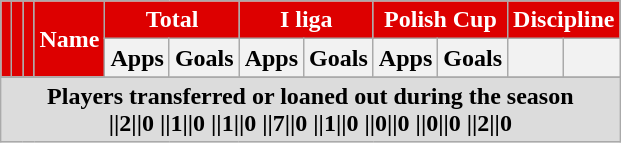<table class="wikitable sortable" style="text-align:center">
<tr>
<th rowspan=2 style="background:#DD0000; color:white;"></th>
<th rowspan=2 style="background:#DD0000; color:white;"></th>
<th rowspan=2 style="background:#DD0000; color:white;"></th>
<th rowspan=2 style="background:#DD0000; color:white;">Name</th>
<th colspan=2 style="background:#DD0000; color:white;">Total</th>
<th colspan=2 style="background:#DD0000; color:white;">I liga</th>
<th colspan=2 style="background:#DD0000; color:white;">Polish Cup</th>
<th colspan=2 style="background:#DD0000; color:white;">Discipline</th>
</tr>
<tr>
<th>Apps</th>
<th>Goals</th>
<th>Apps</th>
<th>Goals</th>
<th>Apps</th>
<th>Goals</th>
<th></th>
<th></th>
</tr>
<tr>
</tr>
<tr>
<th colspan="12" style="background:#DCDCDC; text-align:center">Players transferred or loaned out during the season<br>||2||0
||1||0
||1||0
||7||0
||1||0
||0||0
||0||0
||2||0</th>
</tr>
</table>
